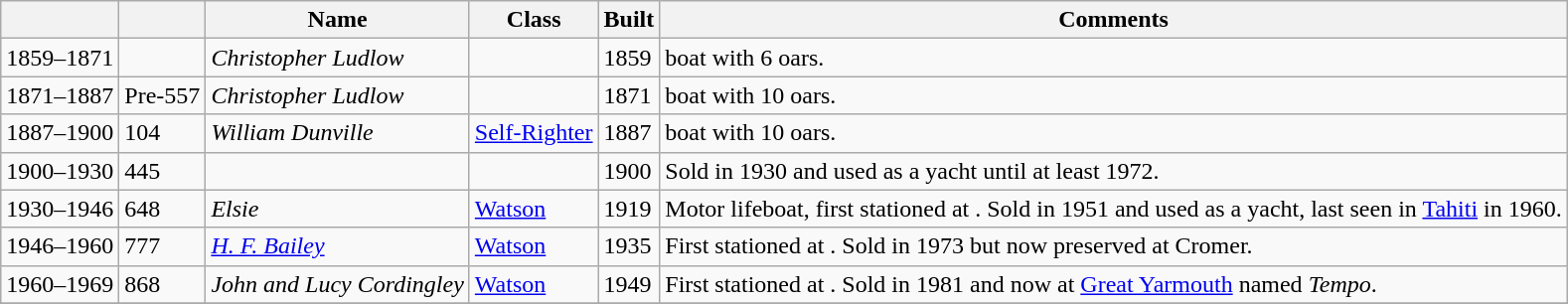<table class="wikitable sortable">
<tr>
<th></th>
<th></th>
<th>Name</th>
<th>Class</th>
<th>Built</th>
<th class=unsortable>Comments</th>
</tr>
<tr>
<td>1859–1871</td>
<td></td>
<td><em>Christopher Ludlow</em> </td>
<td></td>
<td>1859</td>
<td> boat with 6 oars.</td>
</tr>
<tr>
<td>1871–1887</td>
<td>Pre-557</td>
<td><em>Christopher Ludlow</em></td>
<td></td>
<td>1871</td>
<td> boat with 10 oars.</td>
</tr>
<tr>
<td>1887–1900</td>
<td>104</td>
<td><em>William Dunville</em></td>
<td><a href='#'>Self-Righter</a></td>
<td>1887</td>
<td> boat with 10 oars.</td>
</tr>
<tr>
<td>1900–1930</td>
<td>445</td>
<td><em></em></td>
<td></td>
<td>1900</td>
<td>Sold in 1930 and used as a yacht until at least 1972.</td>
</tr>
<tr>
<td>1930–1946</td>
<td>648</td>
<td><em>Elsie</em></td>
<td><a href='#'>Watson</a></td>
<td>1919</td>
<td>Motor lifeboat, first stationed at . Sold in 1951 and used as a yacht, last seen in <a href='#'>Tahiti</a> in 1960.</td>
</tr>
<tr>
<td>1946–1960</td>
<td>777</td>
<td><em><a href='#'>H. F. Bailey</a></em></td>
<td><a href='#'>Watson</a></td>
<td>1935</td>
<td>First stationed at . Sold in 1973 but now preserved at Cromer.</td>
</tr>
<tr>
<td>1960–1969</td>
<td>868</td>
<td><em>John and Lucy Cordingley</em></td>
<td><a href='#'>Watson</a></td>
<td>1949</td>
<td>First stationed at . Sold in 1981 and now at <a href='#'>Great Yarmouth</a> named <em>Tempo</em>.</td>
</tr>
<tr>
</tr>
</table>
